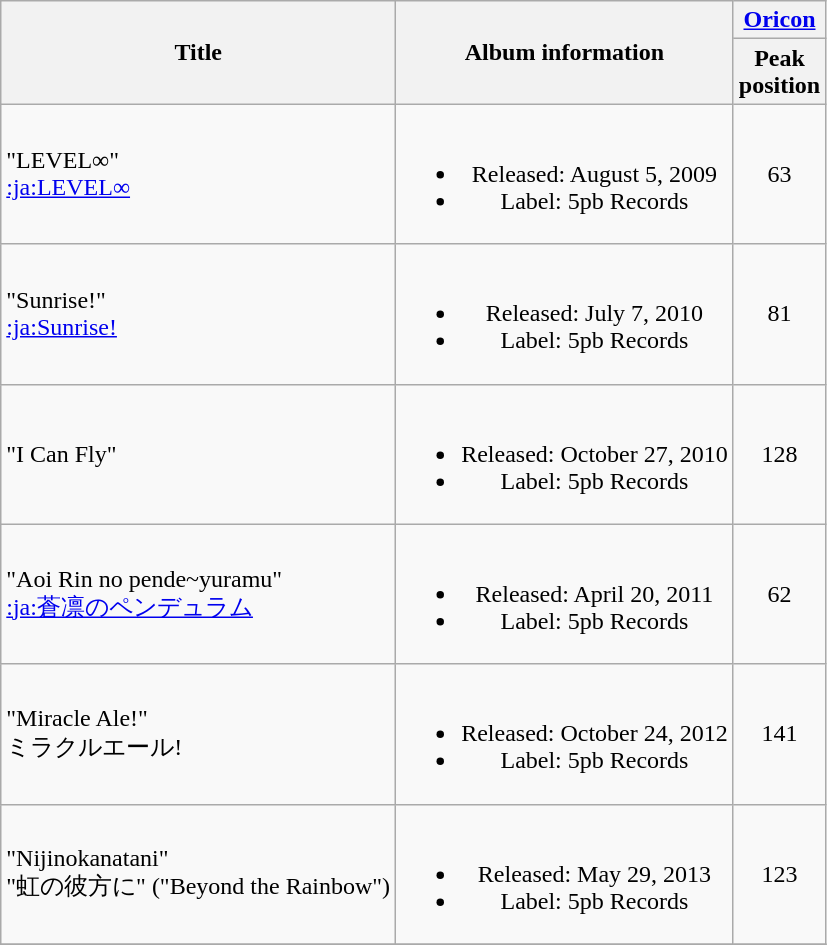<table class="wikitable plainrowheaders" style="text-align:center">
<tr>
<th rowspan=2; style=>Title</th>
<th rowspan=2;>Album information</th>
<th colspan=1; style=><a href='#'>Oricon</a></th>
</tr>
<tr>
<th style=>Peak<br>position</th>
</tr>
<tr>
<td align=left>"LEVEL∞"<br><a href='#'>:ja:LEVEL∞</a></td>
<td><br><ul><li>Released: August 5, 2009</li><li>Label: 5pb Records</li></ul></td>
<td>63</td>
</tr>
<tr>
<td align=left>"Sunrise!"<br><a href='#'>:ja:Sunrise!</a></td>
<td><br><ul><li>Released: July 7, 2010</li><li>Label: 5pb Records</li></ul></td>
<td>81</td>
</tr>
<tr>
<td align=left>"I Can Fly"</td>
<td><br><ul><li>Released: October 27, 2010</li><li>Label: 5pb Records</li></ul></td>
<td>128</td>
</tr>
<tr>
<td align=left>"Aoi Rin no pende~yuramu"<br><a href='#'>:ja:蒼凛のペンデュラム</a></td>
<td><br><ul><li>Released: April 20, 2011</li><li>Label: 5pb Records</li></ul></td>
<td>62</td>
</tr>
<tr>
<td align=left>"Miracle Ale!"<br>ミラクルエール!</td>
<td><br><ul><li>Released: October 24, 2012</li><li>Label: 5pb Records</li></ul></td>
<td>141</td>
</tr>
<tr>
<td align=left>"Nijinokanatani"<br>"虹の彼方に" ("Beyond the Rainbow")</td>
<td><br><ul><li>Released: May 29, 2013</li><li>Label: 5pb Records</li></ul></td>
<td>123</td>
</tr>
<tr>
</tr>
</table>
